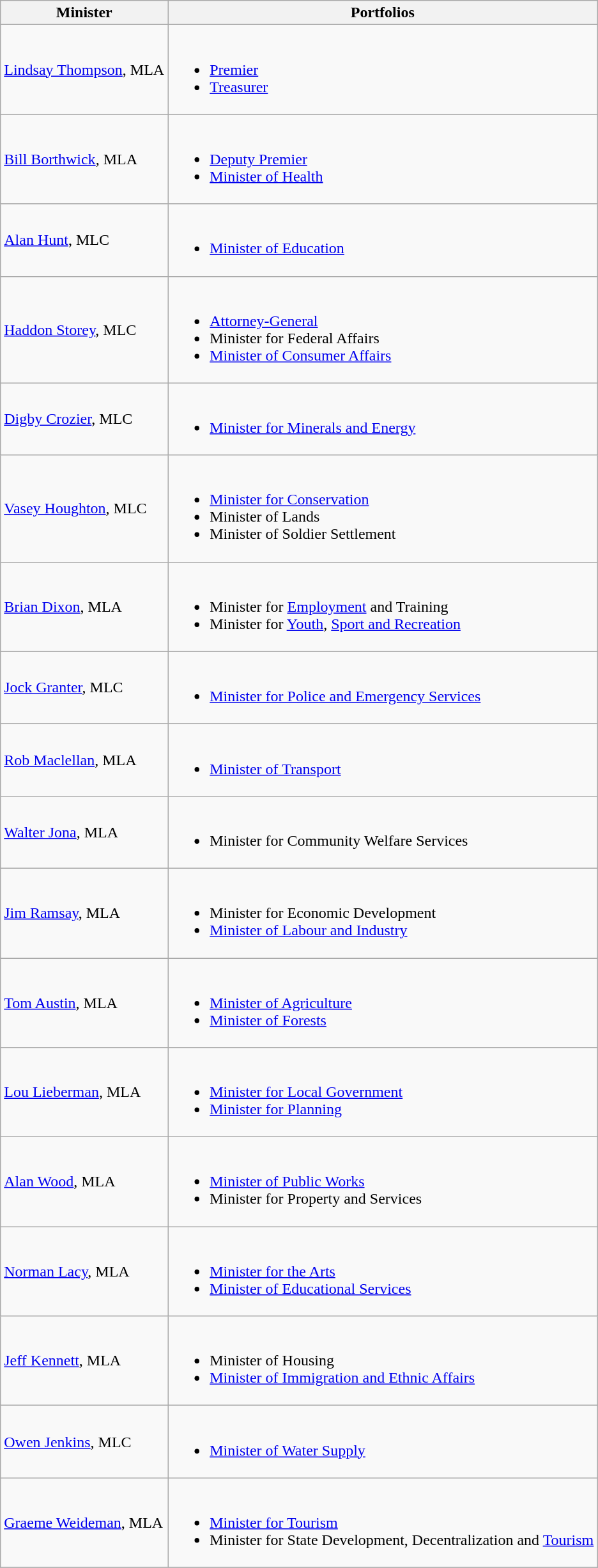<table class="wikitable">
<tr>
<th>Minister</th>
<th>Portfolios</th>
</tr>
<tr>
<td><a href='#'>Lindsay Thompson</a>, MLA</td>
<td><br><ul><li><a href='#'>Premier</a></li><li><a href='#'>Treasurer</a></li></ul></td>
</tr>
<tr>
<td><a href='#'>Bill Borthwick</a>, MLA</td>
<td><br><ul><li><a href='#'>Deputy Premier</a></li><li><a href='#'>Minister of Health</a></li></ul></td>
</tr>
<tr>
<td><a href='#'>Alan Hunt</a>, MLC</td>
<td><br><ul><li><a href='#'>Minister of Education</a></li></ul></td>
</tr>
<tr>
<td><a href='#'>Haddon Storey</a>, MLC</td>
<td><br><ul><li><a href='#'>Attorney-General</a></li><li>Minister for Federal Affairs</li><li><a href='#'>Minister of Consumer Affairs</a></li></ul></td>
</tr>
<tr>
<td><a href='#'>Digby Crozier</a>, MLC</td>
<td><br><ul><li><a href='#'>Minister for Minerals and Energy</a></li></ul></td>
</tr>
<tr>
<td><a href='#'>Vasey Houghton</a>, MLC</td>
<td><br><ul><li><a href='#'>Minister for Conservation</a></li><li>Minister of Lands</li><li>Minister of Soldier Settlement</li></ul></td>
</tr>
<tr>
<td><a href='#'>Brian Dixon</a>, MLA</td>
<td><br><ul><li>Minister for <a href='#'>Employment</a> and Training</li><li>Minister for <a href='#'>Youth</a>, <a href='#'>Sport and Recreation</a></li></ul></td>
</tr>
<tr>
<td><a href='#'>Jock Granter</a>, MLC</td>
<td><br><ul><li><a href='#'>Minister for Police and Emergency Services</a></li></ul></td>
</tr>
<tr>
<td><a href='#'>Rob Maclellan</a>, MLA</td>
<td><br><ul><li><a href='#'>Minister of Transport</a></li></ul></td>
</tr>
<tr>
<td><a href='#'>Walter Jona</a>, MLA</td>
<td><br><ul><li>Minister for Community Welfare Services</li></ul></td>
</tr>
<tr>
<td><a href='#'>Jim Ramsay</a>, MLA</td>
<td><br><ul><li>Minister for Economic Development</li><li><a href='#'>Minister of Labour and Industry</a></li></ul></td>
</tr>
<tr>
<td><a href='#'>Tom Austin</a>, MLA</td>
<td><br><ul><li><a href='#'>Minister of Agriculture</a></li><li><a href='#'>Minister of Forests</a></li></ul></td>
</tr>
<tr>
<td><a href='#'>Lou Lieberman</a>, MLA</td>
<td><br><ul><li><a href='#'>Minister for Local Government</a></li><li><a href='#'>Minister for Planning</a></li></ul></td>
</tr>
<tr>
<td><a href='#'>Alan Wood</a>, MLA</td>
<td><br><ul><li><a href='#'>Minister of Public Works</a></li><li>Minister for Property and Services</li></ul></td>
</tr>
<tr>
<td><a href='#'>Norman Lacy</a>, MLA</td>
<td><br><ul><li><a href='#'>Minister for the Arts</a></li><li><a href='#'>Minister of Educational Services</a></li></ul></td>
</tr>
<tr>
<td><a href='#'>Jeff Kennett</a>, MLA</td>
<td><br><ul><li>Minister of Housing</li><li><a href='#'>Minister of Immigration and Ethnic Affairs</a></li></ul></td>
</tr>
<tr>
<td><a href='#'>Owen Jenkins</a>, MLC</td>
<td><br><ul><li><a href='#'>Minister of Water Supply</a></li></ul></td>
</tr>
<tr>
<td><a href='#'>Graeme Weideman</a>, MLA</td>
<td><br><ul><li><a href='#'>Minister for Tourism</a></li><li>Minister for State Development, Decentralization and <a href='#'>Tourism</a></li></ul></td>
</tr>
<tr>
</tr>
</table>
